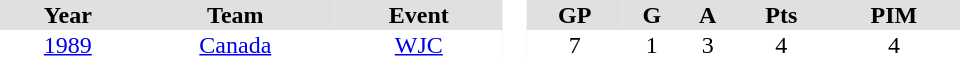<table border="0" cellpadding="1" cellspacing="0" style="text-align:center; width:40em">
<tr ALIGN="center" bgcolor="#e0e0e0">
<th>Year</th>
<th>Team</th>
<th>Event</th>
<th rowspan="99" bgcolor="#ffffff"> </th>
<th>GP</th>
<th>G</th>
<th>A</th>
<th>Pts</th>
<th>PIM</th>
</tr>
<tr>
<td><a href='#'>1989</a></td>
<td><a href='#'>Canada</a></td>
<td><a href='#'>WJC</a></td>
<td>7</td>
<td>1</td>
<td>3</td>
<td>4</td>
<td>4</td>
</tr>
</table>
